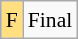<table class="wikitable" style="margin:0.5em auto; font-size:90%; line-height:1.25em;">
<tr>
<td bgcolor="#FFDF80" align=center>F</td>
<td>Final</td>
</tr>
</table>
